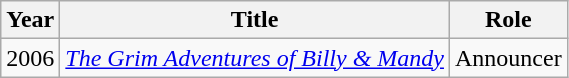<table class="wikitable">
<tr>
<th>Year</th>
<th>Title</th>
<th>Role</th>
</tr>
<tr>
<td>2006</td>
<td><em><a href='#'>The Grim Adventures of Billy & Mandy</a></em></td>
<td>Announcer</td>
</tr>
</table>
